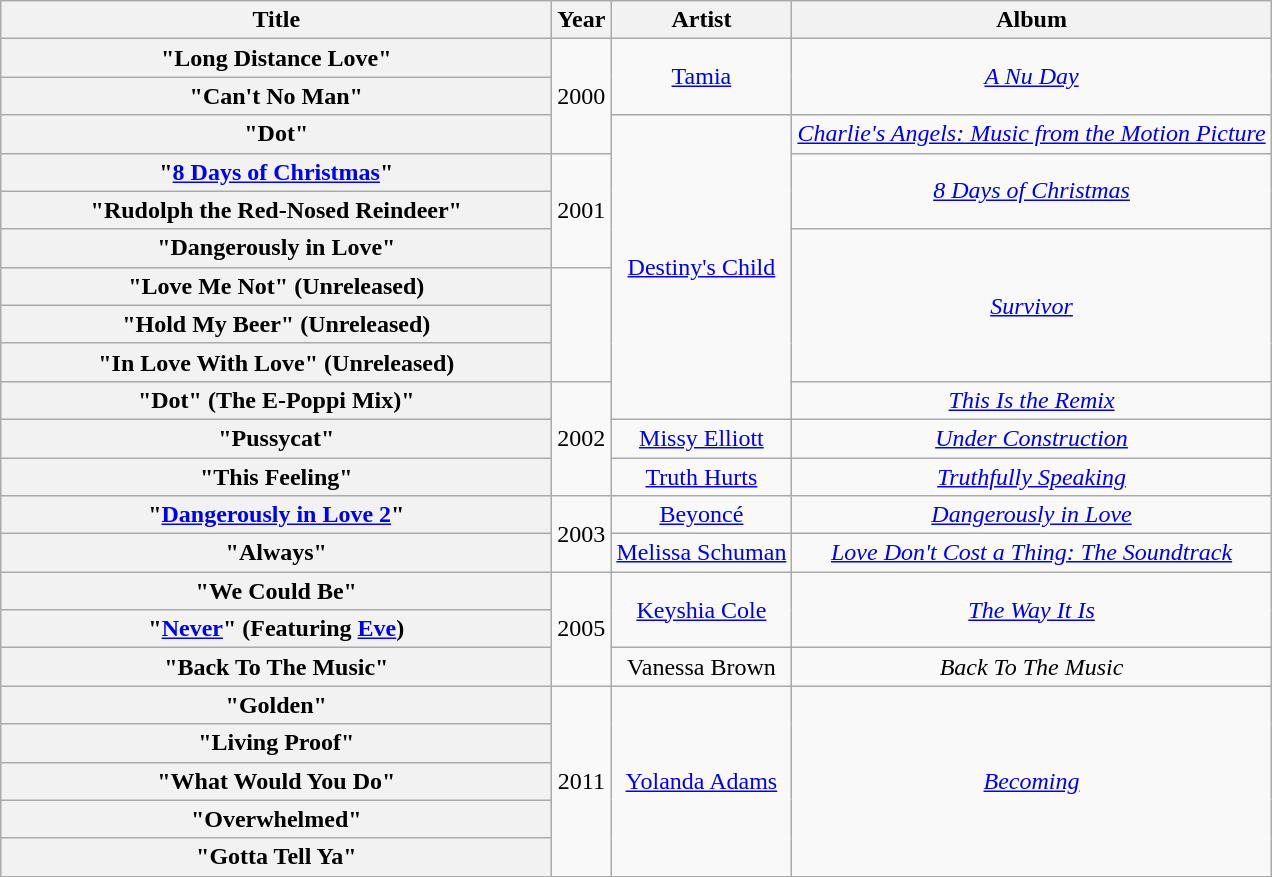<table class="wikitable plainrowheaders" style="text-align:center;">
<tr>
<th scope="col" style="width:22.5em;">Title</th>
<th scope="col">Year</th>
<th scope="col">Artist</th>
<th scope="col">Album</th>
</tr>
<tr>
<th scope="row">"Long Distance Love"</th>
<td rowspan="3">2000</td>
<td rowspan="2"><a href='#'>Tamia</a></td>
<td rowspan="2"><em><a href='#'>A Nu Day</a></em></td>
</tr>
<tr>
<th scope="row">"Can't No Man" </th>
</tr>
<tr>
<th scope="row">"Dot"</th>
<td rowspan="8"><a href='#'>Destiny's Child</a></td>
<td><em><a href='#'>Charlie's Angels: Music from the Motion Picture</a></em></td>
</tr>
<tr>
<th scope="row">"<a href='#'>8 Days of Christmas</a>" </th>
<td rowspan="3">2001</td>
<td rowspan="2"><em><a href='#'>8 Days of Christmas</a></em> </td>
</tr>
<tr>
<th scope="row">"Rudolph the Red-Nosed Reindeer"</th>
</tr>
<tr>
<th scope="row">"Dangerously in Love"</th>
<td rowspan="4"><em><a href='#'>Survivor</a></em></td>
</tr>
<tr>
<th scope="row">"Love Me Not" (Unreleased) </th>
</tr>
<tr>
<th scope="row">"Hold My Beer" (Unreleased) </th>
</tr>
<tr>
<th scope="row">"In Love With Love" (Unreleased) </th>
</tr>
<tr>
<th scope="row">"Dot" (The E-Poppi Mix)"</th>
<td rowspan="3">2002</td>
<td><em><a href='#'>This Is the Remix</a></em></td>
</tr>
<tr>
<th scope="row">"Pussycat"</th>
<td><a href='#'>Missy Elliott</a></td>
<td><em><a href='#'>Under Construction</a></em></td>
</tr>
<tr>
<th scope="row">"This Feeling"</th>
<td><a href='#'>Truth Hurts</a></td>
<td><em><a href='#'>Truthfully Speaking</a></em></td>
</tr>
<tr>
<th scope="row">"<a href='#'>Dangerously in Love 2</a>" </th>
<td rowspan="2">2003</td>
<td><a href='#'>Beyoncé</a></td>
<td><em><a href='#'>Dangerously in Love</a></em></td>
</tr>
<tr>
<th scope="row">"Always"</th>
<td><a href='#'>Melissa Schuman</a></td>
<td><em><a href='#'>Love Don't Cost a Thing: The Soundtrack</a></em></td>
</tr>
<tr>
<th scope="row">"We Could Be" </th>
<td rowspan="3">2005</td>
<td rowspan="2"><a href='#'>Keyshia Cole</a></td>
<td rowspan="2"><em><a href='#'>The Way It Is</a></em></td>
</tr>
<tr>
<th scope="row">"<a href='#'>Never</a>" (Featuring <a href='#'>Eve</a>)</th>
</tr>
<tr>
<th scope="row">"Back To The Music"</th>
<td>Vanessa Brown</td>
<td><em>Back To The Music</em></td>
</tr>
<tr>
<th scope="row">"Golden"</th>
<td rowspan="5">2011</td>
<td rowspan="5"><a href='#'>Yolanda Adams</a></td>
<td rowspan="5"><em><a href='#'>Becoming</a></em></td>
</tr>
<tr>
<th scope="row">"Living Proof"</th>
</tr>
<tr>
<th scope="row">"What Would You Do"</th>
</tr>
<tr>
<th scope="row">"Overwhelmed"</th>
</tr>
<tr>
<th scope="row">"Gotta Tell Ya"</th>
</tr>
</table>
